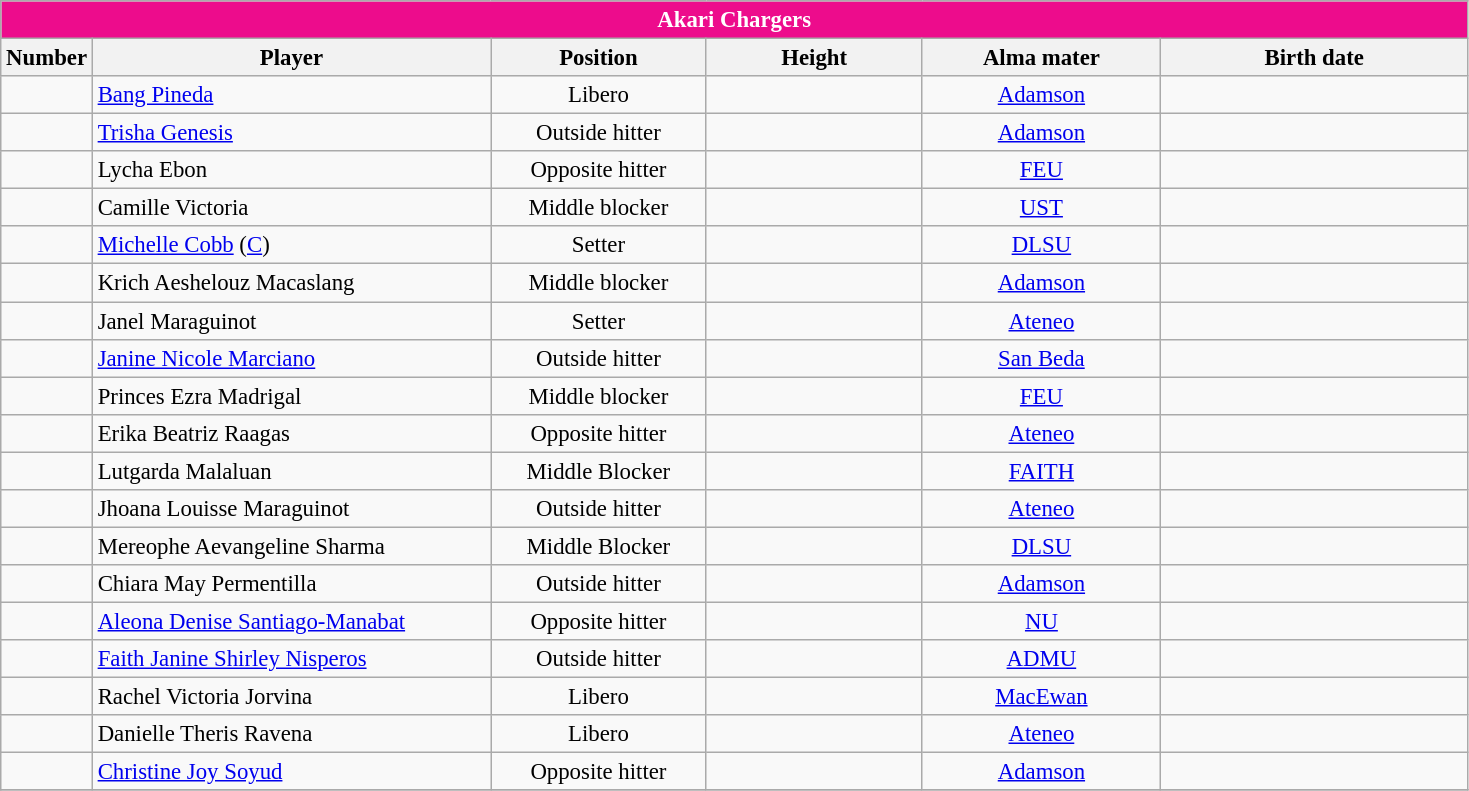<table class="wikitable sortable" style="font-size:95%; text-align:left;">
<tr>
<th colspan="6" style= "background:#ED0C8C; color:#FFFFFF; text-align: center"><strong>Akari Chargers</strong></th>
</tr>
<tr style="background:#FFFFFF;">
<th style= "align=center; width:1em;">Number</th>
<th style= "align=center;width:17em;">Player</th>
<th style= "align=center; width:9em;">Position</th>
<th style= "align=center; width:9em;">Height</th>
<th style= "align=center;width:10em;">Alma mater</th>
<th style= "align=center; width:13em;">Birth date</th>
</tr>
<tr align=center>
<td></td>
<td align=left> <a href='#'>Bang Pineda</a></td>
<td>Libero</td>
<td align=center></td>
<td align=center><a href='#'>Adamson</a></td>
<td align=right></td>
</tr>
<tr align=center>
<td></td>
<td align=left> <a href='#'>Trisha Genesis</a></td>
<td>Outside hitter</td>
<td></td>
<td align=center><a href='#'>Adamson</a></td>
<td align=right></td>
</tr>
<tr align=center>
<td></td>
<td align=left> Lycha Ebon</td>
<td>Opposite hitter</td>
<td></td>
<td align=center><a href='#'>FEU</a></td>
<td align=right></td>
</tr>
<tr align=center>
<td></td>
<td align=left> Camille Victoria</td>
<td>Middle blocker</td>
<td></td>
<td align=center><a href='#'>UST</a></td>
<td align=right></td>
</tr>
<tr align=center>
<td></td>
<td align=left> <a href='#'>Michelle Cobb</a> (<a href='#'>C</a>)</td>
<td>Setter</td>
<td></td>
<td align=center><a href='#'>DLSU</a></td>
<td align=right></td>
</tr>
<tr align=center>
<td></td>
<td align=left> Krich Aeshelouz Macaslang</td>
<td>Middle blocker</td>
<td></td>
<td align=center><a href='#'>Adamson</a></td>
<td align=right></td>
</tr>
<tr align=center>
<td></td>
<td align=left> Janel Maraguinot</td>
<td>Setter</td>
<td></td>
<td align=center><a href='#'>Ateneo</a></td>
<td align=right></td>
</tr>
<tr align=center>
<td></td>
<td align=left> <a href='#'>Janine Nicole Marciano</a></td>
<td>Outside hitter</td>
<td></td>
<td align=center><a href='#'>San Beda</a></td>
<td align=right></td>
</tr>
<tr align=center>
<td></td>
<td align=left> Princes Ezra Madrigal</td>
<td>Middle blocker</td>
<td></td>
<td align=center><a href='#'>FEU</a></td>
<td align=right></td>
</tr>
<tr align=center>
<td></td>
<td align=left> Erika Beatriz Raagas</td>
<td>Opposite hitter</td>
<td></td>
<td align=center><a href='#'>Ateneo</a></td>
<td align=right></td>
</tr>
<tr align=center>
<td></td>
<td align=left> Lutgarda Malaluan</td>
<td>Middle Blocker</td>
<td></td>
<td align=center><a href='#'>FAITH</a></td>
<td align="right"></td>
</tr>
<tr align=center>
<td></td>
<td align=left> Jhoana Louisse Maraguinot</td>
<td>Outside hitter</td>
<td></td>
<td align=center><a href='#'>Ateneo</a></td>
<td align=right></td>
</tr>
<tr align=center>
<td></td>
<td align=left> Mereophe Aevangeline Sharma</td>
<td>Middle Blocker</td>
<td></td>
<td align=center><a href='#'>DLSU</a></td>
<td align=right></td>
</tr>
<tr align=center>
<td></td>
<td align=left> Chiara May Permentilla</td>
<td>Outside hitter</td>
<td></td>
<td align=center><a href='#'>Adamson</a></td>
<td align=right></td>
</tr>
<tr align=center>
<td></td>
<td align=left> <a href='#'>Aleona Denise Santiago-Manabat</a></td>
<td>Opposite hitter</td>
<td></td>
<td align=center><a href='#'>NU</a></td>
<td align=right></td>
</tr>
<tr align=center>
<td></td>
<td align=left> <a href='#'>Faith Janine Shirley Nisperos</a></td>
<td>Outside hitter</td>
<td></td>
<td align=center><a href='#'>ADMU</a></td>
<td align=right></td>
</tr>
<tr align=center>
<td></td>
<td align=left> Rachel Victoria Jorvina</td>
<td>Libero</td>
<td></td>
<td align=center><a href='#'>MacEwan</a></td>
<td align=right></td>
</tr>
<tr align=center>
<td></td>
<td align=left> Danielle Theris Ravena</td>
<td>Libero</td>
<td></td>
<td align=center><a href='#'>Ateneo</a></td>
<td align=right></td>
</tr>
<tr align=center>
<td></td>
<td align=left> <a href='#'>Christine Joy Soyud</a></td>
<td>Opposite hitter</td>
<td></td>
<td align=center><a href='#'>Adamson</a></td>
<td align=right></td>
</tr>
<tr align=center>
</tr>
</table>
